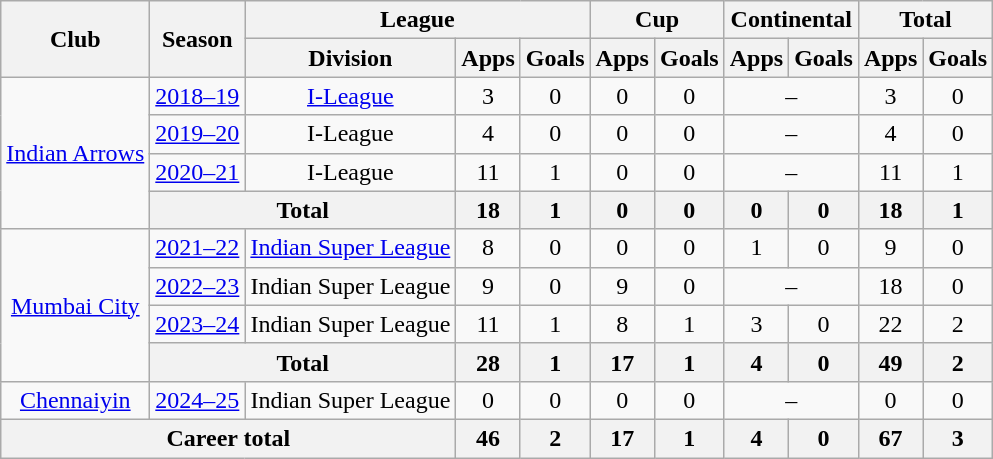<table class="wikitable" style="text-align: center">
<tr>
<th rowspan="2">Club</th>
<th rowspan="2">Season</th>
<th colspan="3">League</th>
<th colspan="2">Cup</th>
<th colspan="2">Continental</th>
<th colspan="2">Total</th>
</tr>
<tr>
<th>Division</th>
<th>Apps</th>
<th>Goals</th>
<th>Apps</th>
<th>Goals</th>
<th>Apps</th>
<th>Goals</th>
<th>Apps</th>
<th>Goals</th>
</tr>
<tr>
<td rowspan="4"><a href='#'>Indian Arrows</a></td>
<td><a href='#'>2018–19</a></td>
<td><a href='#'>I-League</a></td>
<td>3</td>
<td>0</td>
<td>0</td>
<td>0</td>
<td colspan="2">–</td>
<td>3</td>
<td>0</td>
</tr>
<tr>
<td><a href='#'>2019–20</a></td>
<td>I-League</td>
<td>4</td>
<td>0</td>
<td>0</td>
<td>0</td>
<td colspan="2">–</td>
<td>4</td>
<td>0</td>
</tr>
<tr>
<td><a href='#'>2020–21</a></td>
<td>I-League</td>
<td>11</td>
<td>1</td>
<td>0</td>
<td>0</td>
<td colspan="2">–</td>
<td>11</td>
<td>1</td>
</tr>
<tr>
<th colspan="2">Total</th>
<th>18</th>
<th>1</th>
<th>0</th>
<th>0</th>
<th>0</th>
<th>0</th>
<th>18</th>
<th>1</th>
</tr>
<tr>
<td rowspan="4"><a href='#'>Mumbai City</a></td>
<td><a href='#'>2021–22</a></td>
<td><a href='#'>Indian Super League</a></td>
<td>8</td>
<td>0</td>
<td>0</td>
<td>0</td>
<td>1</td>
<td>0</td>
<td>9</td>
<td>0</td>
</tr>
<tr>
<td><a href='#'>2022–23</a></td>
<td>Indian Super League</td>
<td>9</td>
<td>0</td>
<td>9</td>
<td>0</td>
<td colspan="2">–</td>
<td>18</td>
<td>0</td>
</tr>
<tr>
<td><a href='#'>2023–24</a></td>
<td>Indian Super League</td>
<td>11</td>
<td>1</td>
<td>8</td>
<td>1</td>
<td>3</td>
<td>0</td>
<td>22</td>
<td>2</td>
</tr>
<tr>
<th colspan="2">Total</th>
<th>28</th>
<th>1</th>
<th>17</th>
<th>1</th>
<th>4</th>
<th>0</th>
<th>49</th>
<th>2</th>
</tr>
<tr>
<td rowspan="1"><a href='#'>Chennaiyin</a></td>
<td><a href='#'>2024–25</a></td>
<td>Indian Super League</td>
<td>0</td>
<td>0</td>
<td>0</td>
<td>0</td>
<td colspan="2">–</td>
<td>0</td>
<td>0</td>
</tr>
<tr>
<th colspan="3">Career total</th>
<th>46</th>
<th>2</th>
<th>17</th>
<th>1</th>
<th>4</th>
<th>0</th>
<th>67</th>
<th>3</th>
</tr>
</table>
